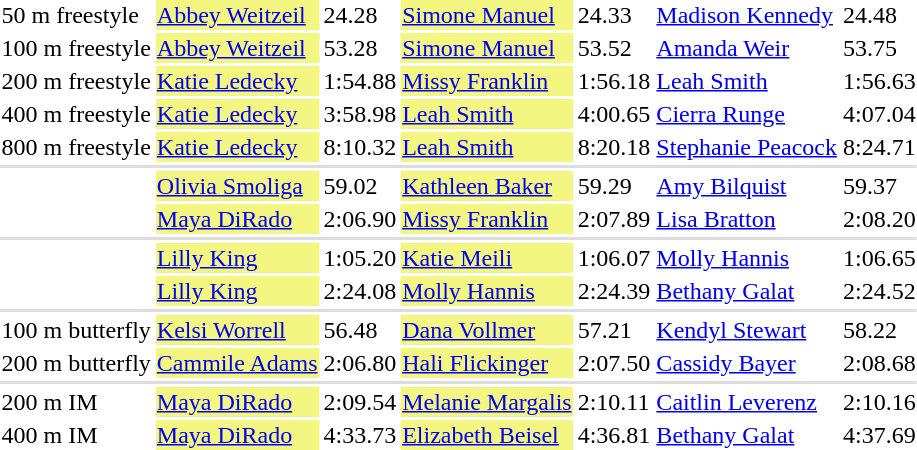<table>
<tr valign="top">
<td>50 m freestyle</td>
<td bgcolor=#F3F781><a href='#'>Abbey Weitzeil</a></td>
<td>24.28</td>
<td bgcolor=#F3F781><a href='#'>Simone Manuel</a></td>
<td>24.33</td>
<td><a href='#'>Madison Kennedy</a></td>
<td>24.48</td>
</tr>
<tr valign="top">
<td>100 m freestyle</td>
<td bgcolor=#F3F781><a href='#'>Abbey Weitzeil</a></td>
<td>53.28</td>
<td bgcolor=#F3F781><a href='#'>Simone Manuel</a></td>
<td>53.52</td>
<td><a href='#'>Amanda Weir</a></td>
<td>53.75</td>
</tr>
<tr valign="top">
<td>200 m freestyle</td>
<td bgcolor=#F3F781><a href='#'>Katie Ledecky</a></td>
<td>1:54.88</td>
<td bgcolor=#F3F781><a href='#'>Missy Franklin</a></td>
<td>1:56.18</td>
<td><a href='#'>Leah Smith</a></td>
<td>1:56.63</td>
</tr>
<tr valign="top">
<td>400 m freestyle</td>
<td bgcolor=#F3F781><a href='#'>Katie Ledecky</a></td>
<td>3:58.98</td>
<td bgcolor=#F3F781><a href='#'>Leah Smith</a></td>
<td>4:00.65</td>
<td><a href='#'>Cierra Runge</a></td>
<td>4:07.04</td>
</tr>
<tr valign="top">
<td>800 m freestyle</td>
<td bgcolor=#F3F781><a href='#'>Katie Ledecky</a></td>
<td>8:10.32</td>
<td bgcolor=#F3F781><a href='#'>Leah Smith</a></td>
<td>8:20.18</td>
<td><a href='#'>Stephanie Peacock</a></td>
<td>8:24.71</td>
</tr>
<tr bgcolor=#DDDDDD>
<td colspan=7></td>
</tr>
<tr valign="top">
<td></td>
<td bgcolor=#F3F781><a href='#'>Olivia Smoliga</a></td>
<td>59.02</td>
<td bgcolor=#F3F781><a href='#'>Kathleen Baker</a></td>
<td>59.29</td>
<td><a href='#'>Amy Bilquist</a></td>
<td>59.37</td>
</tr>
<tr valign="top">
<td></td>
<td bgcolor=#F3F781><a href='#'>Maya DiRado</a></td>
<td>2:06.90</td>
<td bgcolor=#F3F781><a href='#'>Missy Franklin</a></td>
<td>2:07.89</td>
<td><a href='#'>Lisa Bratton</a></td>
<td>2:08.20</td>
</tr>
<tr bgcolor=#DDDDDD>
<td colspan=7></td>
</tr>
<tr valign="top">
<td></td>
<td bgcolor=#F3F781><a href='#'>Lilly King</a></td>
<td>1:05.20</td>
<td bgcolor=#F3F781><a href='#'>Katie Meili</a></td>
<td>1:06.07</td>
<td><a href='#'>Molly Hannis</a></td>
<td>1:06.65</td>
</tr>
<tr valign="top">
<td></td>
<td bgcolor=#F3F781><a href='#'>Lilly King</a></td>
<td>2:24.08</td>
<td bgcolor=#F3F781><a href='#'>Molly Hannis</a></td>
<td>2:24.39</td>
<td><a href='#'>Bethany Galat</a></td>
<td>2:24.52</td>
</tr>
<tr bgcolor=#DDDDDD>
<td colspan=7></td>
</tr>
<tr valign="top">
<td>100 m butterfly</td>
<td bgcolor=#F3F781><a href='#'>Kelsi Worrell</a></td>
<td>56.48</td>
<td bgcolor=#F3F781><a href='#'>Dana Vollmer</a></td>
<td>57.21</td>
<td><a href='#'>Kendyl Stewart</a></td>
<td>58.22</td>
</tr>
<tr valign="top">
<td>200 m butterfly</td>
<td bgcolor=#F3F781><a href='#'>Cammile Adams</a></td>
<td>2:06.80</td>
<td bgcolor=#F3F781><a href='#'>Hali Flickinger</a></td>
<td>2:07.50</td>
<td><a href='#'>Cassidy Bayer</a></td>
<td>2:08.68</td>
</tr>
<tr bgcolor=#DDDDDD>
<td colspan=7></td>
</tr>
<tr valign="top">
<td>200 m IM</td>
<td bgcolor=#F3F781><a href='#'>Maya DiRado</a></td>
<td>2:09.54</td>
<td bgcolor=#F3F781><a href='#'>Melanie Margalis</a></td>
<td>2:10.11</td>
<td><a href='#'>Caitlin Leverenz</a></td>
<td>2:10.16</td>
</tr>
<tr valign="top">
<td>400 m IM</td>
<td bgcolor=#F3F781><a href='#'>Maya DiRado</a></td>
<td>4:33.73</td>
<td bgcolor=#F3F781><a href='#'>Elizabeth Beisel</a></td>
<td>4:36.81</td>
<td><a href='#'>Bethany Galat</a></td>
<td>4:37.69</td>
</tr>
</table>
